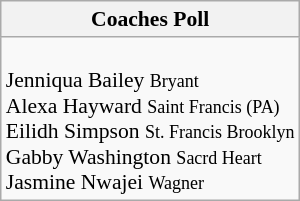<table class="wikitable" style="white-space:nowrap; font-size:90%;">
<tr>
<th>Coaches Poll</th>
</tr>
<tr>
<td><br>Jenniqua Bailey      <small>Bryant</small><br>
Alexa Hayward    <small>Saint Francis (PA)</small><br>
Eilidh Simpson     <small>St. Francis Brooklyn</small><br>
Gabby Washington     <small>Sacrd Heart</small><br>
Jasmine Nwajei          <small>Wagner</small></td>
</tr>
</table>
